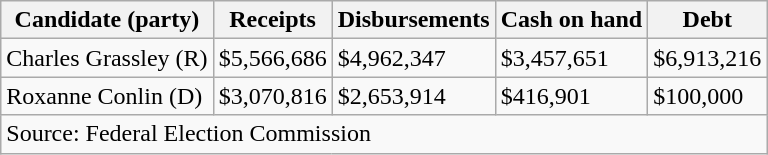<table class="wikitable sortable">
<tr>
<th>Candidate (party)</th>
<th>Receipts</th>
<th>Disbursements</th>
<th>Cash on hand</th>
<th>Debt</th>
</tr>
<tr>
<td>Charles Grassley (R)</td>
<td>$5,566,686</td>
<td>$4,962,347</td>
<td>$3,457,651</td>
<td>$6,913,216</td>
</tr>
<tr>
<td>Roxanne Conlin (D)</td>
<td>$3,070,816</td>
<td>$2,653,914</td>
<td>$416,901</td>
<td>$100,000</td>
</tr>
<tr>
<td colspan=5>Source: Federal Election Commission</td>
</tr>
</table>
